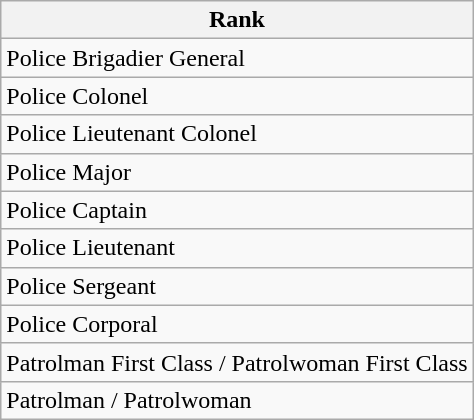<table class="wikitable" style="display: inline-table;">
<tr>
<th>Rank</th>
</tr>
<tr>
<td>Police Brigadier General</td>
</tr>
<tr>
<td>Police Colonel</td>
</tr>
<tr>
<td>Police Lieutenant Colonel</td>
</tr>
<tr>
<td>Police Major</td>
</tr>
<tr>
<td>Police Captain</td>
</tr>
<tr>
<td>Police Lieutenant</td>
</tr>
<tr>
<td>Police Sergeant</td>
</tr>
<tr>
<td>Police Corporal</td>
</tr>
<tr>
<td>Patrolman First Class / Patrolwoman First Class</td>
</tr>
<tr>
<td>Patrolman / Patrolwoman</td>
</tr>
</table>
